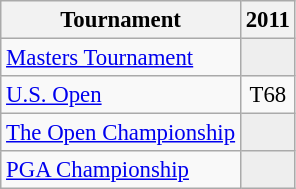<table class="wikitable" style="font-size:95%;">
<tr>
<th>Tournament</th>
<th>2011</th>
</tr>
<tr>
<td><a href='#'>Masters Tournament</a></td>
<td style="background:#eeeeee;"></td>
</tr>
<tr>
<td><a href='#'>U.S. Open</a></td>
<td align=center>T68</td>
</tr>
<tr>
<td><a href='#'>The Open Championship</a></td>
<td style="background:#eeeeee;"></td>
</tr>
<tr>
<td><a href='#'>PGA Championship</a></td>
<td style="background:#eeeeee;"></td>
</tr>
</table>
